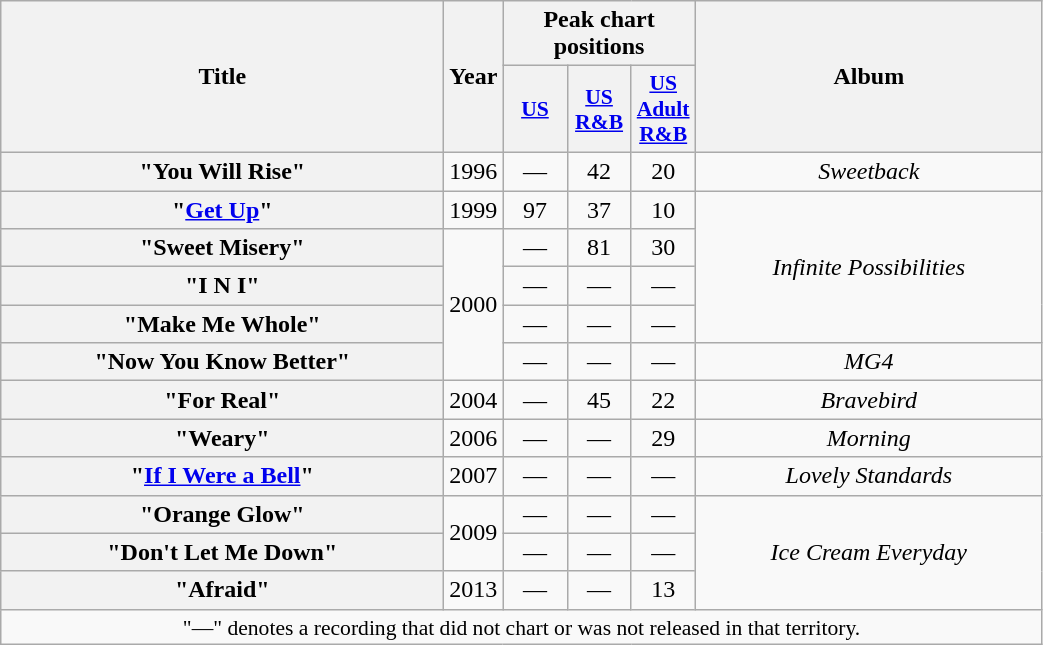<table class="wikitable plainrowheaders" style="text-align:center;">
<tr>
<th scope="col" rowspan="2" style="width:18em;">Title</th>
<th scope="col" rowspan="2">Year</th>
<th scope="col" colspan="3">Peak chart positions</th>
<th scope="col" rowspan="2" style="width:14em;">Album</th>
</tr>
<tr>
<th scope="col" style="width:2.5em;font-size:90%;"><a href='#'>US</a><br></th>
<th scope="col" style="width:2.5em;font-size:90%;"><a href='#'>US<br>R&B</a><br></th>
<th scope="col" style="width:2.5em;font-size:90%;"><a href='#'>US<br>Adult R&B</a><br></th>
</tr>
<tr>
<th scope="row">"You Will Rise"<br></th>
<td>1996</td>
<td>—</td>
<td>42</td>
<td>20</td>
<td><em>Sweetback</em></td>
</tr>
<tr>
<th scope="row">"<a href='#'>Get Up</a>"</th>
<td>1999</td>
<td>97</td>
<td>37</td>
<td>10</td>
<td rowspan="4"><em>Infinite Possibilities</em></td>
</tr>
<tr>
<th scope="row">"Sweet Misery"</th>
<td rowspan="4">2000</td>
<td>—</td>
<td>81</td>
<td>30</td>
</tr>
<tr>
<th scope="row">"I N I"</th>
<td>—</td>
<td>—</td>
<td>—</td>
</tr>
<tr>
<th scope="row">"Make Me Whole"</th>
<td>—</td>
<td>—</td>
<td>—</td>
</tr>
<tr>
<th scope="row">"Now You Know Better"<br></th>
<td>—</td>
<td>—</td>
<td>—</td>
<td><em>MG4</em></td>
</tr>
<tr>
<th scope="row">"For Real"</th>
<td>2004</td>
<td>—</td>
<td>45</td>
<td>22</td>
<td><em>Bravebird</em></td>
</tr>
<tr>
<th scope="row">"Weary"</th>
<td>2006</td>
<td>—</td>
<td>—</td>
<td>29</td>
<td><em>Morning</em></td>
</tr>
<tr>
<th scope="row">"<a href='#'>If I Were a Bell</a>"</th>
<td>2007</td>
<td>—</td>
<td>—</td>
<td>—</td>
<td><em>Lovely Standards</em></td>
</tr>
<tr>
<th scope="row">"Orange Glow"</th>
<td rowspan="2">2009</td>
<td>—</td>
<td>—</td>
<td>—</td>
<td rowspan="3"><em>Ice Cream Everyday</em></td>
</tr>
<tr>
<th scope="row">"Don't Let Me Down"</th>
<td>—</td>
<td>—</td>
<td>—</td>
</tr>
<tr>
<th scope="row">"Afraid"</th>
<td>2013</td>
<td>—</td>
<td>—</td>
<td>13</td>
</tr>
<tr>
<td colspan="6" style="font-size:90%">"—" denotes a recording that did not chart or was not released in that territory.</td>
</tr>
</table>
